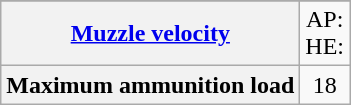<table class="wikitable">
<tr style="text-align:center;">
</tr>
<tr style="text-align:center;">
<th><a href='#'>Muzzle velocity</a></th>
<td>AP: <br>HE: </td>
</tr>
<tr style="text-align:center;">
<th>Maximum ammunition load</th>
<td>18</td>
</tr>
</table>
